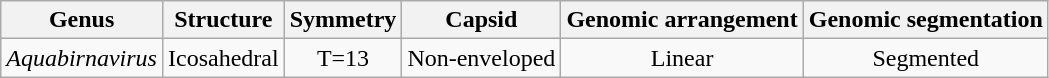<table class="wikitable sortable" style="text-align:center">
<tr>
<th>Genus</th>
<th>Structure</th>
<th>Symmetry</th>
<th>Capsid</th>
<th>Genomic arrangement</th>
<th>Genomic segmentation</th>
</tr>
<tr>
<td><em>Aquabirnavirus</em></td>
<td>Icosahedral</td>
<td>T=13</td>
<td>Non-enveloped</td>
<td>Linear</td>
<td>Segmented</td>
</tr>
</table>
